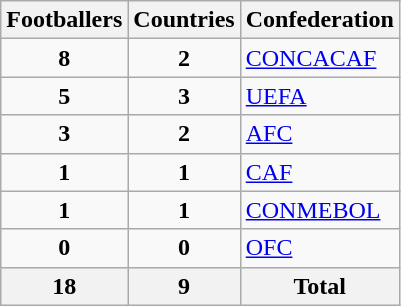<table class= "wikitable sortable">
<tr>
<th>Footballers</th>
<th>Countries</th>
<th>Confederation</th>
</tr>
<tr>
<td align=center><strong>8</strong></td>
<td align=center><strong>2</strong></td>
<td><a href='#'>CONCACAF</a></td>
</tr>
<tr>
<td align=center><strong>5</strong></td>
<td align=center><strong>3</strong></td>
<td><a href='#'>UEFA</a></td>
</tr>
<tr>
<td align=center><strong>3</strong></td>
<td align=center><strong>2</strong></td>
<td><a href='#'>AFC</a></td>
</tr>
<tr>
<td align=center><strong>1</strong></td>
<td align=center><strong>1</strong></td>
<td><a href='#'>CAF</a></td>
</tr>
<tr>
<td align=center><strong>1</strong></td>
<td align=center><strong>1</strong></td>
<td><a href='#'>CONMEBOL</a></td>
</tr>
<tr>
<td align=center><strong>0</strong></td>
<td align=center><strong>0</strong></td>
<td><a href='#'>OFC</a></td>
</tr>
<tr>
<th>18</th>
<th>9</th>
<th>Total</th>
</tr>
</table>
